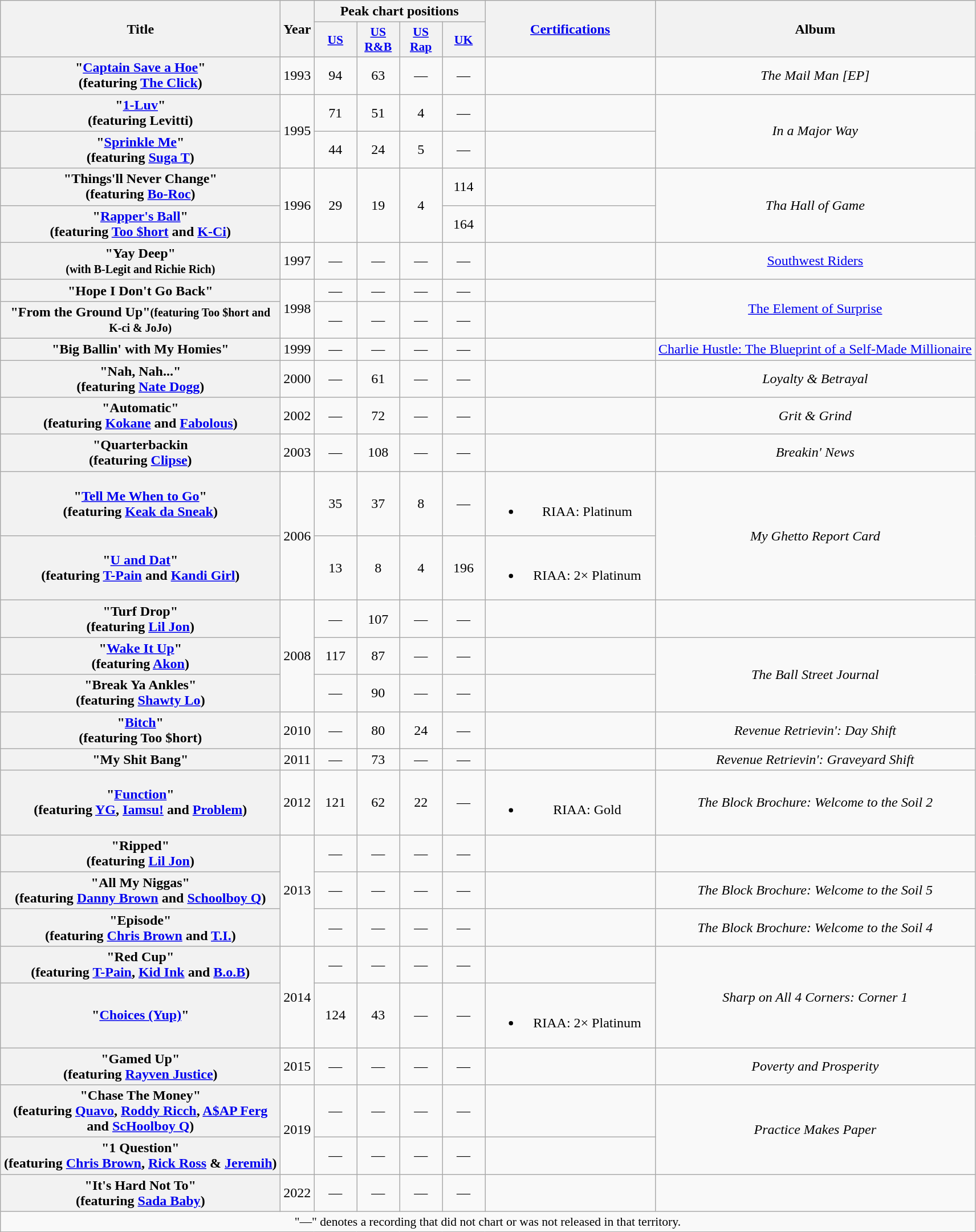<table class="wikitable plainrowheaders" style="text-align:center;">
<tr>
<th scope="col" rowspan="2" style="width:20em;">Title</th>
<th scope="col" rowspan="2">Year</th>
<th scope="col" colspan="4">Peak chart positions</th>
<th scope="col" rowspan="2" style="width:12em;"><a href='#'>Certifications</a></th>
<th scope="col" rowspan="2">Album</th>
</tr>
<tr>
<th style="width:3em;font-size:90%;"><a href='#'>US</a><br></th>
<th style="width:3em;font-size:90%;"><a href='#'>US<br>R&B</a><br></th>
<th style="width:3em;font-size:90%;"><a href='#'>US<br>Rap</a><br></th>
<th style="width:3em;font-size:90%;"><a href='#'>UK</a><br></th>
</tr>
<tr>
<th scope="row">"<a href='#'>Captain Save a Hoe</a>"<br><span>(featuring <a href='#'>The Click</a>)</span></th>
<td>1993</td>
<td>94</td>
<td>63</td>
<td>—</td>
<td>—</td>
<td></td>
<td><em>The Mail Man [EP]</em></td>
</tr>
<tr>
<th scope="row">"<a href='#'>1-Luv</a>"<br><span>(featuring Levitti)</span></th>
<td rowspan="2">1995</td>
<td>71</td>
<td>51</td>
<td>4</td>
<td>—</td>
<td></td>
<td rowspan="2"><em>In a Major Way</em></td>
</tr>
<tr>
<th scope="row">"<a href='#'>Sprinkle Me</a>"<br><span>(featuring <a href='#'>Suga T</a>)</span></th>
<td>44</td>
<td>24</td>
<td>5</td>
<td>—</td>
<td></td>
</tr>
<tr>
<th scope="row">"Things'll Never Change"<br><span>(featuring <a href='#'>Bo-Roc</a>)</span></th>
<td rowspan="2">1996</td>
<td rowspan="2">29</td>
<td rowspan="2">19</td>
<td rowspan="2">4</td>
<td>114</td>
<td></td>
<td rowspan="2"><em>Tha Hall of Game</em></td>
</tr>
<tr>
<th scope="row">"<a href='#'>Rapper's Ball</a>"<br><span>(featuring <a href='#'>Too $hort</a> and <a href='#'>K-Ci</a>)</span></th>
<td>164</td>
<td></td>
</tr>
<tr>
<th scope="row">"Yay Deep"<br><small>(with B-Legit and Richie Rich)</small></th>
<td>1997</td>
<td>—</td>
<td>—</td>
<td>—</td>
<td>—</td>
<td></td>
<td><a href='#'>Southwest Riders</a></td>
</tr>
<tr>
<th scope="row">"Hope I Don't Go Back"</th>
<td rowspan="2">1998</td>
<td>—</td>
<td>—</td>
<td>—</td>
<td>—</td>
<td></td>
<td rowspan="2"><a href='#'>The Element of Surprise</a></td>
</tr>
<tr>
<th scope="row">"From the Ground Up"<small>(featuring Too $hort and K-ci & JoJo)</small></th>
<td>—</td>
<td>—</td>
<td>—</td>
<td>—</td>
<td></td>
</tr>
<tr>
<th scope="row">"Big Ballin' with My Homies"</th>
<td>1999</td>
<td>—</td>
<td>—</td>
<td>—</td>
<td>—</td>
<td></td>
<td><a href='#'>Charlie Hustle: The Blueprint of a Self-Made Millionaire</a></td>
</tr>
<tr>
<th scope="row">"Nah, Nah..."<br><span>(featuring <a href='#'>Nate Dogg</a>)</span></th>
<td>2000</td>
<td>—</td>
<td>61</td>
<td>—</td>
<td>—</td>
<td></td>
<td><em>Loyalty & Betrayal</em></td>
</tr>
<tr>
<th scope="row">"Automatic"<br><span>(featuring <a href='#'>Kokane</a> and <a href='#'>Fabolous</a>)</span></th>
<td>2002</td>
<td>—</td>
<td>72</td>
<td>—</td>
<td>—</td>
<td></td>
<td><em>Grit & Grind</em></td>
</tr>
<tr>
<th scope="row">"Quarterbackin<br><span>(featuring <a href='#'>Clipse</a>)</span></th>
<td>2003</td>
<td>—</td>
<td>108</td>
<td>—</td>
<td>—</td>
<td></td>
<td><em>Breakin' News</em></td>
</tr>
<tr>
<th scope="row">"<a href='#'>Tell Me When to Go</a>"<br><span>(featuring <a href='#'>Keak da Sneak</a>)</span></th>
<td rowspan="2">2006</td>
<td>35</td>
<td>37</td>
<td>8</td>
<td>—</td>
<td><br><ul><li>RIAA: Platinum</li></ul></td>
<td rowspan="2"><em>My Ghetto Report Card</em></td>
</tr>
<tr>
<th scope="row">"<a href='#'>U and Dat</a>"<br><span>(featuring <a href='#'>T-Pain</a> and <a href='#'>Kandi Girl</a>)</span></th>
<td>13</td>
<td>8</td>
<td>4</td>
<td>196</td>
<td><br><ul><li>RIAA: 2× Platinum</li></ul></td>
</tr>
<tr>
<th scope="row">"Turf Drop"<br><span>(featuring <a href='#'>Lil Jon</a>)</span></th>
<td rowspan="3">2008</td>
<td>—</td>
<td>107</td>
<td>—</td>
<td>—</td>
<td></td>
<td></td>
</tr>
<tr>
<th scope="row">"<a href='#'>Wake It Up</a>"<br><span>(featuring <a href='#'>Akon</a>)</span></th>
<td>117</td>
<td>87</td>
<td>—</td>
<td>—</td>
<td></td>
<td rowspan="2"><em>The Ball Street Journal</em></td>
</tr>
<tr>
<th scope="row">"Break Ya Ankles"<br><span>(featuring <a href='#'>Shawty Lo</a>)</span></th>
<td>—</td>
<td>90</td>
<td>—</td>
<td>—</td>
<td></td>
</tr>
<tr>
<th scope="row">"<a href='#'>Bitch</a>"<br><span>(featuring Too $hort)</span></th>
<td>2010</td>
<td>—</td>
<td>80</td>
<td>24</td>
<td>—</td>
<td></td>
<td><em>Revenue Retrievin': Day Shift</em></td>
</tr>
<tr>
<th scope="row">"My Shit Bang"<br><span></span></th>
<td>2011</td>
<td>—</td>
<td>73</td>
<td>—</td>
<td>—</td>
<td></td>
<td><em>Revenue Retrievin': Graveyard Shift</em></td>
</tr>
<tr>
<th scope="row">"<a href='#'>Function</a>"<br><span>(featuring <a href='#'>YG</a>, <a href='#'>Iamsu!</a> and <a href='#'>Problem</a>)</span></th>
<td>2012</td>
<td>121</td>
<td>62</td>
<td>22</td>
<td>—</td>
<td><br><ul><li>RIAA: Gold</li></ul></td>
<td><em>The Block Brochure: Welcome to the Soil 2</em></td>
</tr>
<tr>
<th scope="row">"Ripped"<br><span>(featuring <a href='#'>Lil Jon</a>)</span></th>
<td rowspan="3">2013</td>
<td>—</td>
<td>—</td>
<td>—</td>
<td>—</td>
<td></td>
<td></td>
</tr>
<tr>
<th scope="row">"All My Niggas"<br><span>(featuring <a href='#'>Danny Brown</a> and <a href='#'>Schoolboy Q</a>)</span></th>
<td>—</td>
<td>—</td>
<td>—</td>
<td>—</td>
<td></td>
<td><em>The Block Brochure: Welcome to the Soil 5</em></td>
</tr>
<tr>
<th scope="row">"Episode"<br><span>(featuring <a href='#'>Chris Brown</a> and <a href='#'>T.I.</a>)</span></th>
<td>—</td>
<td>—</td>
<td>—</td>
<td>—</td>
<td></td>
<td><em>The Block Brochure: Welcome to the Soil 4</em></td>
</tr>
<tr>
<th scope="row">"Red Cup"<br><span>(featuring <a href='#'>T-Pain</a>, <a href='#'>Kid Ink</a> and <a href='#'>B.o.B</a>)</span></th>
<td rowspan="2">2014</td>
<td>—</td>
<td>—</td>
<td>—</td>
<td>—</td>
<td></td>
<td rowspan="2"><em>Sharp on All 4 Corners: Corner 1</em></td>
</tr>
<tr>
<th scope="row">"<a href='#'>Choices (Yup)</a>"</th>
<td>124</td>
<td>43</td>
<td>—</td>
<td>—</td>
<td><br><ul><li>RIAA: 2× Platinum</li></ul></td>
</tr>
<tr>
<th scope="row">"Gamed Up"<br><span>(featuring <a href='#'>Rayven Justice</a>)</span></th>
<td>2015</td>
<td>—</td>
<td>—</td>
<td>—</td>
<td>—</td>
<td></td>
<td><em>Poverty and Prosperity</em></td>
</tr>
<tr>
<th scope="row">"Chase The Money"<br><span>(featuring <a href='#'>Quavo</a>, <a href='#'>Roddy Ricch</a>, <a href='#'>A$AP Ferg</a> and <a href='#'>ScHoolboy Q</a>)</span></th>
<td rowspan="2">2019</td>
<td>—</td>
<td>—</td>
<td>—</td>
<td>—</td>
<td></td>
<td rowspan="2"><em>Practice Makes Paper</em></td>
</tr>
<tr>
<th scope="row">"1 Question"<br><span>(featuring <a href='#'>Chris Brown</a>, <a href='#'>Rick Ross</a> & <a href='#'>Jeremih</a>)</span></th>
<td>—</td>
<td>—</td>
<td>—</td>
<td>—</td>
</tr>
<tr>
<th scope="row">"It's Hard Not To"<br><span>(featuring <a href='#'>Sada Baby</a>)</span></th>
<td rowspan="1">2022</td>
<td>—</td>
<td>—</td>
<td>—</td>
<td>—</td>
<td></td>
<td></td>
</tr>
<tr>
<td colspan="8" style="font-size:90%">"—" denotes a recording that did not chart or was not released in that territory.</td>
</tr>
</table>
